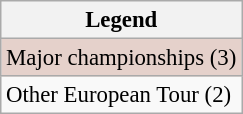<table class="wikitable" style="font-size:95%;">
<tr>
<th>Legend</th>
</tr>
<tr style="background:#e5d1cb;">
<td>Major championships (3)</td>
</tr>
<tr>
<td>Other European Tour (2)</td>
</tr>
</table>
